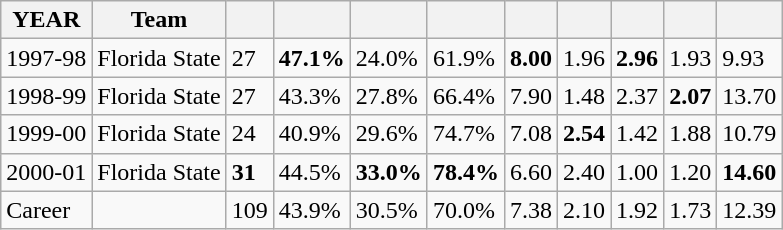<table class="wikitable">
<tr>
<th>YEAR</th>
<th>Team</th>
<th scope="col"></th>
<th scope="col"></th>
<th scope="col"></th>
<th scope="col"></th>
<th scope="col"></th>
<th scope="col"></th>
<th scope="col"></th>
<th scope="col"></th>
<th scope="col"></th>
</tr>
<tr>
<td>1997-98</td>
<td>Florida State</td>
<td>27</td>
<td><strong>47.1%</strong></td>
<td>24.0%</td>
<td>61.9%</td>
<td><strong>8.00</strong></td>
<td>1.96</td>
<td><strong>2.96</strong></td>
<td>1.93</td>
<td>9.93</td>
</tr>
<tr>
<td>1998-99</td>
<td>Florida State</td>
<td>27</td>
<td>43.3%</td>
<td>27.8%</td>
<td>66.4%</td>
<td>7.90</td>
<td>1.48</td>
<td>2.37</td>
<td><strong>2.07</strong></td>
<td>13.70</td>
</tr>
<tr>
<td>1999-00</td>
<td>Florida State</td>
<td>24</td>
<td>40.9%</td>
<td>29.6%</td>
<td>74.7%</td>
<td>7.08</td>
<td><strong>2.54</strong></td>
<td>1.42</td>
<td>1.88</td>
<td>10.79</td>
</tr>
<tr>
<td>2000-01</td>
<td>Florida State</td>
<td><strong>31</strong></td>
<td>44.5%</td>
<td><strong>33.0%</strong></td>
<td><strong>78.4%</strong></td>
<td>6.60</td>
<td>2.40</td>
<td>1.00</td>
<td>1.20</td>
<td><strong>14.60</strong></td>
</tr>
<tr>
<td>Career</td>
<td></td>
<td>109</td>
<td>43.9%</td>
<td>30.5%</td>
<td>70.0%</td>
<td>7.38</td>
<td>2.10</td>
<td>1.92</td>
<td>1.73</td>
<td>12.39</td>
</tr>
</table>
